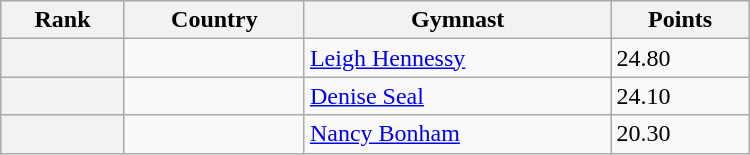<table class="wikitable" width=500>
<tr bgcolor="#efefef">
<th>Rank</th>
<th>Country</th>
<th>Gymnast</th>
<th>Points</th>
</tr>
<tr>
<th></th>
<td></td>
<td><a href='#'>Leigh Hennessy</a></td>
<td>24.80</td>
</tr>
<tr>
<th></th>
<td></td>
<td><a href='#'>Denise Seal</a></td>
<td>24.10</td>
</tr>
<tr>
<th></th>
<td></td>
<td><a href='#'>Nancy Bonham</a></td>
<td>20.30</td>
</tr>
</table>
